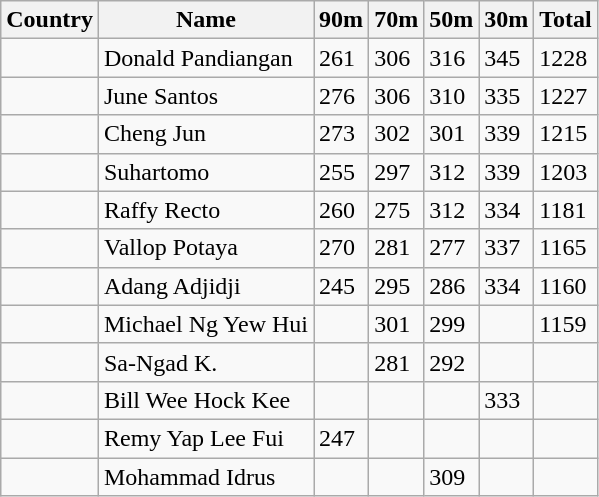<table class="wikitable sortable">
<tr>
<th>Country</th>
<th>Name</th>
<th>90m</th>
<th>70m</th>
<th>50m</th>
<th>30m</th>
<th>Total</th>
</tr>
<tr>
<td></td>
<td>Donald Pandiangan</td>
<td>261</td>
<td>306</td>
<td>316</td>
<td>345</td>
<td>1228</td>
</tr>
<tr>
<td></td>
<td>June Santos</td>
<td>276</td>
<td>306</td>
<td>310</td>
<td>335</td>
<td>1227</td>
</tr>
<tr>
<td></td>
<td>Cheng Jun</td>
<td>273</td>
<td>302</td>
<td>301</td>
<td>339</td>
<td>1215</td>
</tr>
<tr>
<td></td>
<td>Suhartomo</td>
<td>255</td>
<td>297</td>
<td>312</td>
<td>339</td>
<td>1203</td>
</tr>
<tr>
<td></td>
<td>Raffy Recto</td>
<td>260</td>
<td>275</td>
<td>312</td>
<td>334</td>
<td>1181</td>
</tr>
<tr>
<td></td>
<td>Vallop Potaya</td>
<td>270</td>
<td>281</td>
<td>277</td>
<td>337</td>
<td>1165</td>
</tr>
<tr>
<td></td>
<td>Adang Adjidji</td>
<td>245</td>
<td>295</td>
<td>286</td>
<td>334</td>
<td>1160</td>
</tr>
<tr>
<td></td>
<td>Michael Ng Yew Hui</td>
<td></td>
<td>301</td>
<td>299</td>
<td></td>
<td>1159</td>
</tr>
<tr>
<td></td>
<td>Sa-Ngad K.</td>
<td></td>
<td>281</td>
<td>292</td>
<td></td>
<td></td>
</tr>
<tr>
<td></td>
<td>Bill Wee Hock Kee</td>
<td></td>
<td></td>
<td></td>
<td>333</td>
<td></td>
</tr>
<tr>
<td></td>
<td>Remy Yap Lee Fui</td>
<td>247</td>
<td></td>
<td></td>
<td></td>
<td></td>
</tr>
<tr>
<td></td>
<td>Mohammad Idrus</td>
<td></td>
<td></td>
<td>309</td>
<td></td>
<td></td>
</tr>
</table>
